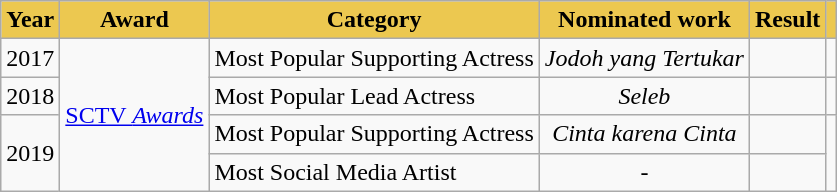<table class="wikitable unsortable">
<tr>
<th style="background-color:#ECC850; color:"black">Year</th>
<th style="background-color:#ECC850; color:"black">Award</th>
<th style="background-color:#ECC850; color:"black">Category</th>
<th style="background-color:#ECC850; color:"black">Nominated work</th>
<th style="background-color:#ECC850; color:"black>Result</th>
<th style="background-color:#ECC850; color:"black"></th>
</tr>
<tr>
<td>2017</td>
<td rowspan="4"><a href='#'>SCTV <em>Awards</em></a></td>
<td>Most Popular Supporting Actress</td>
<td align="center"><em>Jodoh yang Tertukar</em></td>
<td></td>
<td align="center"></td>
</tr>
<tr>
<td>2018</td>
<td>Most Popular Lead Actress</td>
<td align="center"><em>Seleb</em></td>
<td></td>
<td align="center"></td>
</tr>
<tr>
<td rowspan="2">2019</td>
<td>Most Popular Supporting Actress</td>
<td align="center"><em>Cinta karena Cinta</em></td>
<td></td>
<td rowspan="2" align="center"></td>
</tr>
<tr>
<td>Most Social Media Artist</td>
<td align="center">-</td>
<td></td>
</tr>
</table>
